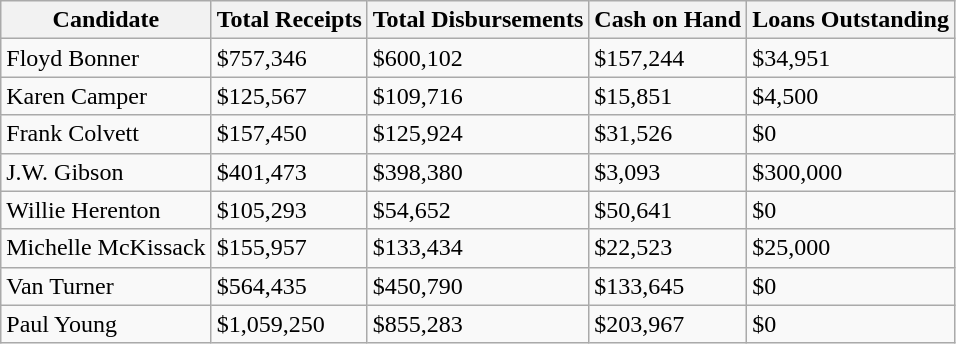<table class="wikitable">
<tr>
<th>Candidate</th>
<th>Total Receipts</th>
<th>Total Disbursements</th>
<th>Cash on Hand</th>
<th>Loans Outstanding</th>
</tr>
<tr>
<td>Floyd Bonner</td>
<td>$757,346</td>
<td>$600,102</td>
<td>$157,244</td>
<td>$34,951</td>
</tr>
<tr>
<td>Karen Camper</td>
<td>$125,567</td>
<td>$109,716</td>
<td>$15,851</td>
<td>$4,500</td>
</tr>
<tr>
<td>Frank Colvett</td>
<td>$157,450</td>
<td>$125,924</td>
<td>$31,526</td>
<td>$0</td>
</tr>
<tr>
<td>J.W. Gibson</td>
<td>$401,473</td>
<td>$398,380</td>
<td>$3,093</td>
<td>$300,000</td>
</tr>
<tr>
<td>Willie Herenton</td>
<td>$105,293</td>
<td>$54,652</td>
<td>$50,641</td>
<td>$0</td>
</tr>
<tr>
<td>Michelle McKissack</td>
<td>$155,957</td>
<td>$133,434</td>
<td>$22,523</td>
<td>$25,000</td>
</tr>
<tr>
<td>Van Turner</td>
<td>$564,435</td>
<td>$450,790</td>
<td>$133,645</td>
<td>$0</td>
</tr>
<tr>
<td>Paul Young</td>
<td>$1,059,250</td>
<td>$855,283</td>
<td>$203,967</td>
<td>$0</td>
</tr>
</table>
